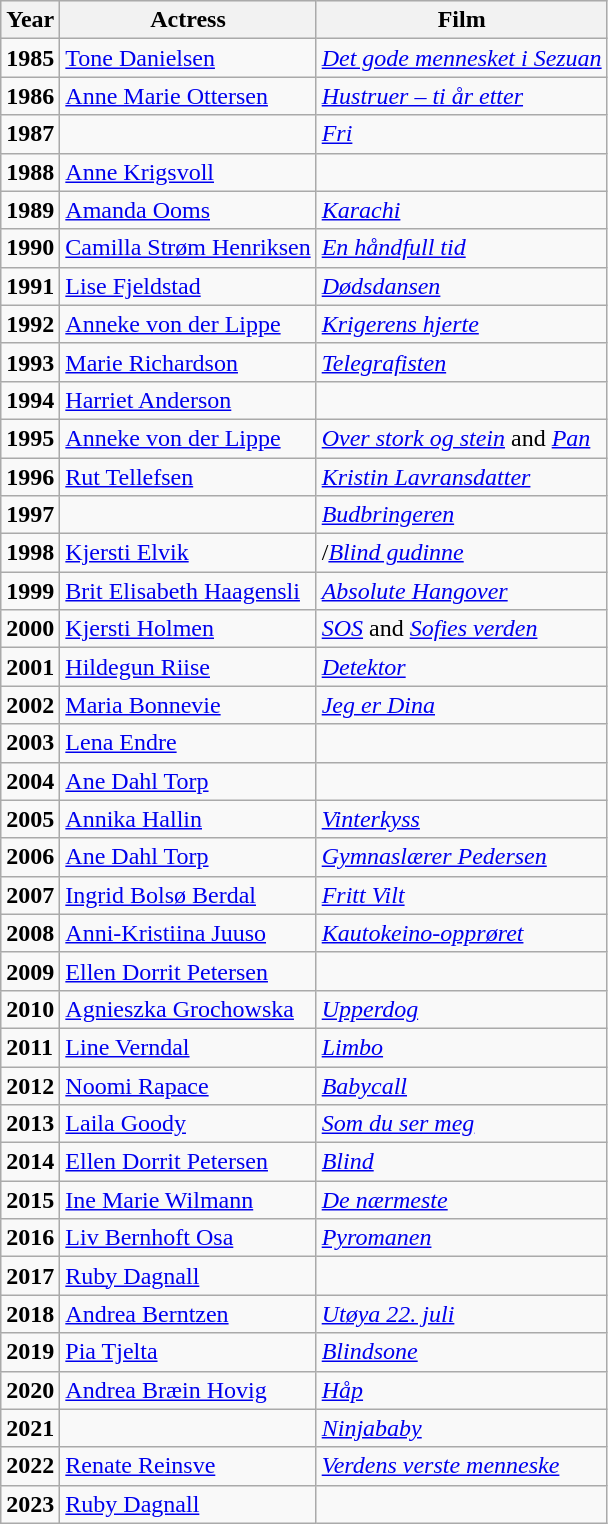<table class="wikitable">
<tr style="background:#EFEFEF">
<th>Year</th>
<th>Actress</th>
<th>Film</th>
</tr>
<tr>
<td><strong>1985</strong></td>
<td><a href='#'>Tone Danielsen</a></td>
<td><em><a href='#'>Det gode mennesket i Sezuan</a></em></td>
</tr>
<tr>
<td><strong>1986</strong></td>
<td><a href='#'>Anne Marie Ottersen</a></td>
<td><em><a href='#'>Hustruer – ti år etter</a></em></td>
</tr>
<tr>
<td><strong>1987</strong></td>
<td></td>
<td><em><a href='#'>Fri</a></em></td>
</tr>
<tr>
<td><strong>1988</strong></td>
<td><a href='#'>Anne Krigsvoll</a></td>
<td><em></em></td>
</tr>
<tr>
<td><strong>1989</strong></td>
<td><a href='#'>Amanda Ooms</a></td>
<td><em><a href='#'>Karachi</a></em></td>
</tr>
<tr>
<td><strong>1990</strong></td>
<td><a href='#'>Camilla Strøm Henriksen</a></td>
<td><em><a href='#'>En håndfull tid</a></em></td>
</tr>
<tr>
<td><strong>1991</strong></td>
<td><a href='#'>Lise Fjeldstad</a></td>
<td><em><a href='#'>Dødsdansen</a></em></td>
</tr>
<tr>
<td><strong>1992</strong></td>
<td><a href='#'>Anneke von der Lippe</a></td>
<td><em><a href='#'>Krigerens hjerte</a></em></td>
</tr>
<tr>
<td><strong>1993</strong></td>
<td><a href='#'>Marie Richardson</a></td>
<td><em><a href='#'>Telegrafisten</a></em></td>
</tr>
<tr>
<td><strong>1994</strong></td>
<td><a href='#'>Harriet Anderson</a></td>
<td><em></em></td>
</tr>
<tr>
<td><strong>1995</strong></td>
<td><a href='#'>Anneke von der Lippe</a></td>
<td><em><a href='#'>Over stork og stein</a></em> and <em><a href='#'>Pan</a></em></td>
</tr>
<tr>
<td><strong>1996</strong></td>
<td><a href='#'>Rut Tellefsen</a></td>
<td><em><a href='#'>Kristin Lavransdatter</a></em></td>
</tr>
<tr>
<td><strong>1997</strong></td>
<td></td>
<td><em><a href='#'>Budbringeren</a></em></td>
</tr>
<tr>
<td><strong>1998</strong></td>
<td><a href='#'>Kjersti Elvik</a></td>
<td><em></em>/<em><a href='#'>Blind gudinne</a></em></td>
</tr>
<tr>
<td><strong>1999</strong></td>
<td><a href='#'>Brit Elisabeth Haagensli</a></td>
<td><em><a href='#'>Absolute Hangover</a></em></td>
</tr>
<tr>
<td><strong>2000</strong></td>
<td><a href='#'>Kjersti Holmen</a></td>
<td><em><a href='#'>SOS</a></em> and <em><a href='#'>Sofies verden</a></em></td>
</tr>
<tr>
<td><strong>2001</strong></td>
<td><a href='#'>Hildegun Riise</a></td>
<td><em><a href='#'>Detektor</a></em></td>
</tr>
<tr>
<td><strong>2002</strong></td>
<td><a href='#'>Maria Bonnevie</a></td>
<td><em><a href='#'>Jeg er Dina</a></em></td>
</tr>
<tr>
<td><strong>2003</strong></td>
<td><a href='#'>Lena Endre</a></td>
<td><em></em></td>
</tr>
<tr>
<td><strong>2004</strong></td>
<td><a href='#'>Ane Dahl Torp</a></td>
<td><em></em></td>
</tr>
<tr>
<td><strong>2005</strong></td>
<td><a href='#'>Annika Hallin</a></td>
<td><em><a href='#'>Vinterkyss</a></em></td>
</tr>
<tr>
<td><strong>2006</strong></td>
<td><a href='#'>Ane Dahl Torp</a></td>
<td><em><a href='#'>Gymnaslærer Pedersen</a></em></td>
</tr>
<tr>
<td><strong>2007</strong></td>
<td><a href='#'>Ingrid Bolsø Berdal</a></td>
<td><em><a href='#'>Fritt Vilt</a></em></td>
</tr>
<tr>
<td><strong>2008</strong></td>
<td><a href='#'>Anni-Kristiina Juuso</a></td>
<td><em><a href='#'>Kautokeino-opprøret</a></em></td>
</tr>
<tr>
<td><strong>2009</strong></td>
<td><a href='#'>Ellen Dorrit Petersen</a></td>
<td><em></em></td>
</tr>
<tr>
<td><strong>2010</strong></td>
<td><a href='#'>Agnieszka Grochowska</a></td>
<td><em><a href='#'>Upperdog</a></em></td>
</tr>
<tr>
<td><strong>2011</strong></td>
<td><a href='#'>Line Verndal</a></td>
<td><em><a href='#'>Limbo</a></em></td>
</tr>
<tr>
<td><strong>2012</strong></td>
<td><a href='#'>Noomi Rapace</a></td>
<td><em><a href='#'>Babycall</a></em></td>
</tr>
<tr>
<td><strong>2013</strong></td>
<td><a href='#'>Laila Goody</a></td>
<td><em><a href='#'>Som du ser meg</a></em></td>
</tr>
<tr>
<td><strong>2014</strong></td>
<td><a href='#'>Ellen Dorrit Petersen</a></td>
<td><em><a href='#'>Blind</a></em></td>
</tr>
<tr>
<td><strong>2015</strong></td>
<td><a href='#'>Ine Marie Wilmann</a></td>
<td><em><a href='#'>De nærmeste</a></em></td>
</tr>
<tr>
<td><strong>2016</strong></td>
<td><a href='#'>Liv Bernhoft Osa</a></td>
<td><em><a href='#'>Pyromanen</a></em></td>
</tr>
<tr>
<td><strong>2017</strong></td>
<td><a href='#'>Ruby Dagnall</a></td>
<td><em></em></td>
</tr>
<tr>
<td><strong>2018</strong></td>
<td><a href='#'>Andrea Berntzen</a></td>
<td><em><a href='#'>Utøya 22. juli</a></em></td>
</tr>
<tr>
<td><strong>2019</strong></td>
<td><a href='#'>Pia Tjelta</a></td>
<td><em><a href='#'>Blindsone</a></em></td>
</tr>
<tr>
<td><strong>2020</strong></td>
<td><a href='#'>Andrea Bræin Hovig</a></td>
<td><em><a href='#'>Håp</a></em></td>
</tr>
<tr>
<td><strong>2021</strong></td>
<td></td>
<td><em><a href='#'>Ninjababy</a></em></td>
</tr>
<tr>
<td><strong>2022</strong></td>
<td><a href='#'>Renate Reinsve</a></td>
<td><em><a href='#'>Verdens verste menneske</a></em></td>
</tr>
<tr>
<td><strong>2023</strong></td>
<td><a href='#'>Ruby Dagnall</a></td>
<td><em></em></td>
</tr>
</table>
